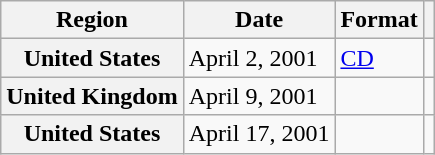<table class="wikitable plainrowheaders">
<tr>
<th scope="col">Region</th>
<th scope="col">Date</th>
<th scope="col">Format</th>
<th scope="col"></th>
</tr>
<tr>
<th scope="row">United States</th>
<td>April 2, 2001</td>
<td><a href='#'>CD</a></td>
<td></td>
</tr>
<tr>
<th scope="row">United Kingdom</th>
<td>April 9, 2001</td>
<td></td>
<td></td>
</tr>
<tr>
<th scope="row">United States</th>
<td>April 17, 2001</td>
<td></td>
<td></td>
</tr>
</table>
